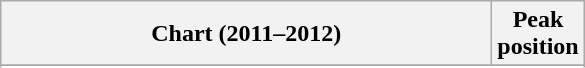<table class="wikitable sortable plainrowheaders">
<tr>
<th style="width:20em;">Chart (2011–2012)</th>
<th>Peak<br>position</th>
</tr>
<tr>
</tr>
<tr>
</tr>
<tr>
</tr>
</table>
